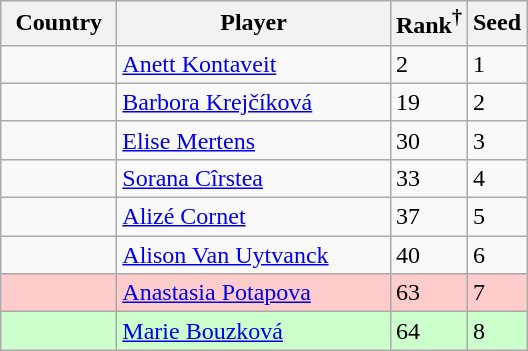<table class="sortable wikitable nowrap">
<tr>
<th width="70">Country</th>
<th width="175">Player</th>
<th>Rank<sup>†</sup></th>
<th>Seed</th>
</tr>
<tr>
<td></td>
<td><a href='#'>Anett Kontaveit</a></td>
<td>2</td>
<td>1</td>
</tr>
<tr>
<td></td>
<td><a href='#'>Barbora Krejčíková</a></td>
<td>19</td>
<td>2</td>
</tr>
<tr>
<td></td>
<td><a href='#'>Elise Mertens</a></td>
<td>30</td>
<td>3</td>
</tr>
<tr>
<td></td>
<td><a href='#'>Sorana Cîrstea</a></td>
<td>33</td>
<td>4</td>
</tr>
<tr>
<td></td>
<td><a href='#'>Alizé Cornet</a></td>
<td>37</td>
<td>5</td>
</tr>
<tr>
<td></td>
<td><a href='#'>Alison Van Uytvanck</a></td>
<td>40</td>
<td>6</td>
</tr>
<tr bgcolor=#fcc>
<td></td>
<td><a href='#'>Anastasia Potapova</a></td>
<td>63</td>
<td>7</td>
</tr>
<tr bgcolor=#cfc>
<td></td>
<td><a href='#'>Marie Bouzková</a></td>
<td>64</td>
<td>8</td>
</tr>
</table>
